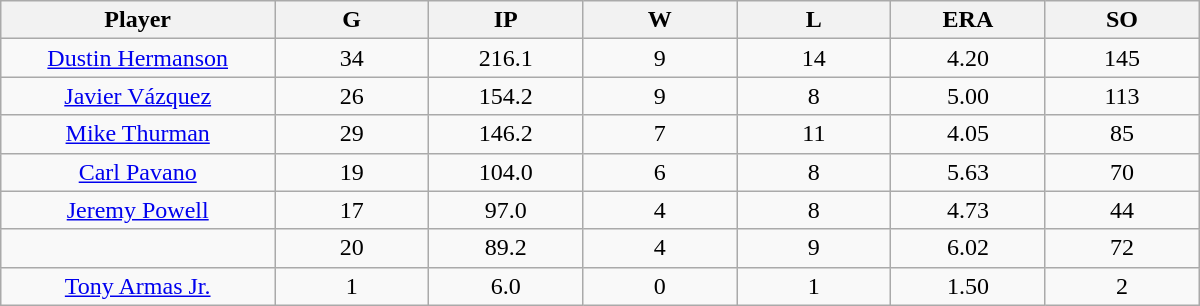<table class="wikitable sortable">
<tr>
<th bgcolor="#DDDDFF" width="16%">Player</th>
<th bgcolor="#DDDDFF" width="9%">G</th>
<th bgcolor="#DDDDFF" width="9%">IP</th>
<th bgcolor="#DDDDFF" width="9%">W</th>
<th bgcolor="#DDDDFF" width="9%">L</th>
<th bgcolor="#DDDDFF" width="9%">ERA</th>
<th bgcolor="#DDDDFF" width="9%">SO</th>
</tr>
<tr align="center">
<td><a href='#'>Dustin Hermanson</a></td>
<td>34</td>
<td>216.1</td>
<td>9</td>
<td>14</td>
<td>4.20</td>
<td>145</td>
</tr>
<tr align=center>
<td><a href='#'>Javier Vázquez</a></td>
<td>26</td>
<td>154.2</td>
<td>9</td>
<td>8</td>
<td>5.00</td>
<td>113</td>
</tr>
<tr align=center>
<td><a href='#'>Mike Thurman</a></td>
<td>29</td>
<td>146.2</td>
<td>7</td>
<td>11</td>
<td>4.05</td>
<td>85</td>
</tr>
<tr align=center>
<td><a href='#'>Carl Pavano</a></td>
<td>19</td>
<td>104.0</td>
<td>6</td>
<td>8</td>
<td>5.63</td>
<td>70</td>
</tr>
<tr align=center>
<td><a href='#'>Jeremy Powell</a></td>
<td>17</td>
<td>97.0</td>
<td>4</td>
<td>8</td>
<td>4.73</td>
<td>44</td>
</tr>
<tr align=center>
<td></td>
<td>20</td>
<td>89.2</td>
<td>4</td>
<td>9</td>
<td>6.02</td>
<td>72</td>
</tr>
<tr align="center">
<td><a href='#'>Tony Armas Jr.</a></td>
<td>1</td>
<td>6.0</td>
<td>0</td>
<td>1</td>
<td>1.50</td>
<td>2</td>
</tr>
</table>
